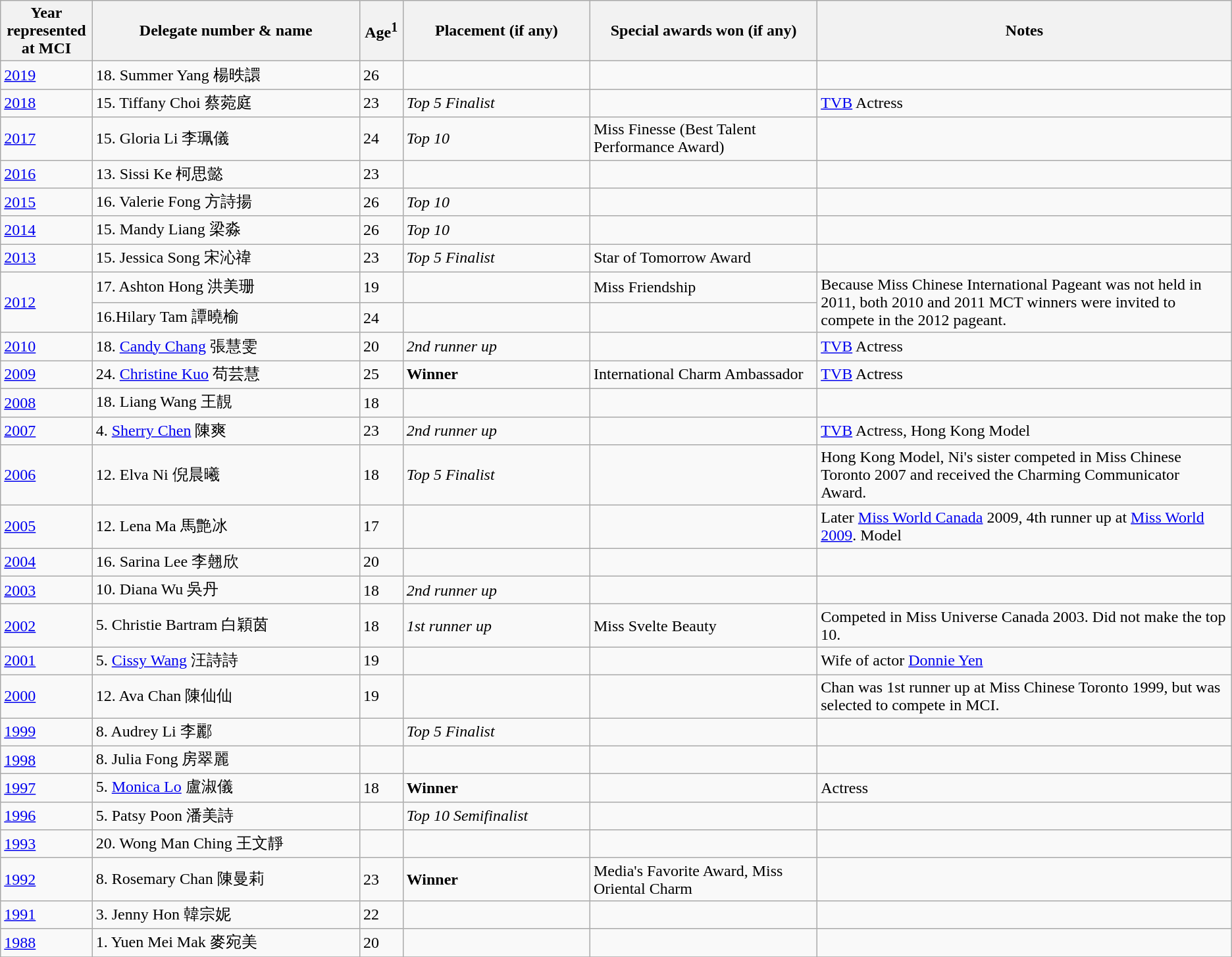<table class="wikitable">
<tr>
<th width=5%>Year represented at MCI</th>
<th width=20%>Delegate number & name</th>
<th width=3%>Age<sup>1</sup></th>
<th width=14%>Placement (if any)</th>
<th width=17%>Special awards won (if any)</th>
<th width=31%>Notes</th>
</tr>
<tr>
<td><a href='#'>2019</a></td>
<td>18. Summer Yang 楊昳譞</td>
<td>26</td>
<td></td>
<td></td>
<td></td>
</tr>
<tr>
<td><a href='#'>2018</a></td>
<td>15. Tiffany Choi 蔡菀庭</td>
<td>23</td>
<td><em>Top 5 Finalist</em></td>
<td></td>
<td><a href='#'>TVB</a> Actress</td>
</tr>
<tr>
<td><a href='#'>2017</a></td>
<td>15. Gloria Li 李珮儀</td>
<td>24</td>
<td><em>Top 10</em></td>
<td>Miss Finesse (Best Talent Performance Award)</td>
<td></td>
</tr>
<tr>
<td><a href='#'>2016</a></td>
<td>13. Sissi Ke 柯思懿</td>
<td>23</td>
<td></td>
<td></td>
<td></td>
</tr>
<tr>
<td><a href='#'>2015</a></td>
<td>16. Valerie Fong 方詩揚</td>
<td>26</td>
<td><em>Top 10</em></td>
<td></td>
<td></td>
</tr>
<tr>
<td><a href='#'>2014</a></td>
<td>15. Mandy Liang 梁淼</td>
<td>26</td>
<td><em>Top 10 </em></td>
<td></td>
<td></td>
</tr>
<tr>
<td><a href='#'>2013</a></td>
<td>15. Jessica Song 宋沁禕</td>
<td>23</td>
<td><em>Top 5 Finalist</em></td>
<td>Star of Tomorrow Award</td>
<td></td>
</tr>
<tr>
<td rowspan="2"><a href='#'>2012</a></td>
<td>17. Ashton Hong 洪美珊</td>
<td>19</td>
<td></td>
<td>Miss Friendship</td>
<td rowspan="2">Because Miss Chinese International Pageant was not held in 2011, both 2010 and 2011 MCT winners were invited to compete in the 2012 pageant.</td>
</tr>
<tr>
<td>16.Hilary Tam 譚曉榆</td>
<td>24</td>
<td></td>
<td></td>
</tr>
<tr>
<td><a href='#'>2010</a></td>
<td>18. <a href='#'>Candy Chang</a> 張慧雯</td>
<td>20</td>
<td><em>2nd runner up</em></td>
<td></td>
<td><a href='#'>TVB</a> Actress</td>
</tr>
<tr>
<td><a href='#'>2009</a></td>
<td>24. <a href='#'>Christine Kuo</a> 苟芸慧</td>
<td>25</td>
<td><strong>Winner</strong></td>
<td>International Charm Ambassador</td>
<td><a href='#'>TVB</a> Actress</td>
</tr>
<tr>
<td><a href='#'>2008</a></td>
<td>18. Liang Wang 王靚</td>
<td>18</td>
<td></td>
<td></td>
<td></td>
</tr>
<tr>
<td><a href='#'>2007</a></td>
<td>4. <a href='#'>Sherry Chen</a> 陳爽</td>
<td>23</td>
<td><em>2nd runner up</em></td>
<td></td>
<td><a href='#'>TVB</a> Actress, Hong Kong Model</td>
</tr>
<tr>
<td><a href='#'>2006</a></td>
<td>12. Elva Ni 倪晨曦</td>
<td>18</td>
<td><em>Top 5 Finalist</em></td>
<td></td>
<td>Hong Kong Model, Ni's sister competed in Miss Chinese Toronto 2007 and received the Charming Communicator Award.</td>
</tr>
<tr>
<td><a href='#'>2005</a></td>
<td>12. Lena Ma 馬艶冰</td>
<td>17</td>
<td></td>
<td></td>
<td>Later <a href='#'>Miss World Canada</a> 2009, 4th runner up at <a href='#'>Miss World 2009</a>. Model</td>
</tr>
<tr>
<td><a href='#'>2004</a></td>
<td>16. Sarina Lee 李翹欣</td>
<td>20</td>
<td></td>
<td></td>
<td></td>
</tr>
<tr>
<td><a href='#'>2003</a></td>
<td>10. Diana Wu 吳丹</td>
<td>18</td>
<td><em>2nd runner up</em></td>
<td></td>
<td></td>
</tr>
<tr>
<td><a href='#'>2002</a></td>
<td>5. Christie Bartram 白穎茵</td>
<td>18</td>
<td><em>1st runner up</em></td>
<td>Miss Svelte Beauty</td>
<td>Competed in Miss Universe Canada 2003. Did not make the top 10.</td>
</tr>
<tr>
<td><a href='#'>2001</a></td>
<td>5. <a href='#'>Cissy Wang</a> 汪詩詩</td>
<td>19</td>
<td></td>
<td></td>
<td>Wife of actor <a href='#'>Donnie Yen</a></td>
</tr>
<tr>
<td><a href='#'>2000</a></td>
<td>12. Ava Chan 陳仙仙</td>
<td>19</td>
<td></td>
<td></td>
<td>Chan was 1st runner up at Miss Chinese Toronto 1999, but was selected to compete in MCI.</td>
</tr>
<tr>
<td><a href='#'>1999</a></td>
<td>8. Audrey Li 李酈</td>
<td></td>
<td><em>Top 5 Finalist</em></td>
<td></td>
<td></td>
</tr>
<tr>
<td><a href='#'>1998</a></td>
<td>8. Julia Fong 房翠麗</td>
<td></td>
<td></td>
<td></td>
<td></td>
</tr>
<tr>
<td><a href='#'>1997</a></td>
<td>5. <a href='#'>Monica Lo</a> 盧淑儀</td>
<td>18</td>
<td><strong>Winner</strong></td>
<td></td>
<td>Actress</td>
</tr>
<tr>
<td><a href='#'>1996</a></td>
<td>5. Patsy Poon 潘美詩</td>
<td></td>
<td><em>Top 10 Semifinalist</em></td>
<td></td>
<td></td>
</tr>
<tr>
<td><a href='#'>1993</a></td>
<td>20. Wong Man Ching 王文靜</td>
<td></td>
<td></td>
<td></td>
<td></td>
</tr>
<tr>
<td><a href='#'>1992</a></td>
<td>8. Rosemary Chan 陳曼莉</td>
<td>23</td>
<td><strong>Winner</strong></td>
<td>Media's Favorite Award, Miss Oriental Charm</td>
<td></td>
</tr>
<tr>
<td><a href='#'>1991</a></td>
<td>3. Jenny Hon 韓宗妮</td>
<td>22</td>
<td></td>
<td></td>
<td></td>
</tr>
<tr>
<td><a href='#'>1988</a></td>
<td>1. Yuen Mei Mak 麥宛美</td>
<td>20</td>
<td></td>
<td></td>
<td></td>
</tr>
<tr>
</tr>
</table>
